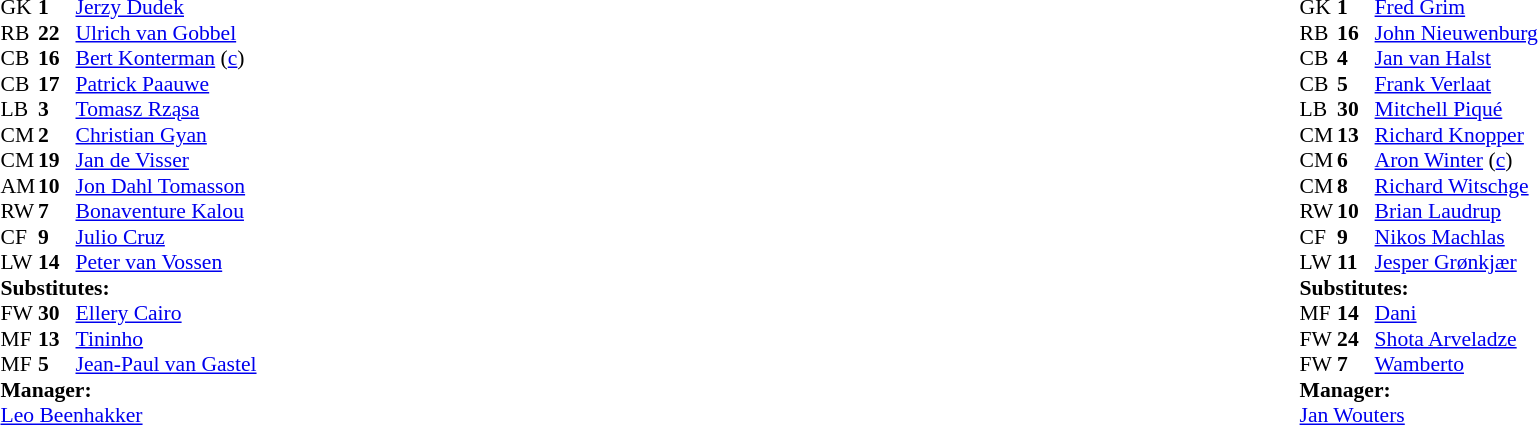<table style="width:100%;">
<tr>
<td style="vertical-align:top; width:50%;"><br><table style="font-size: 90%" cellpadding="0" cellspacing="0">
<tr>
<td colspan="4"></td>
</tr>
<tr>
<th width="25"></th>
<th width="25"></th>
</tr>
<tr>
<td>GK</td>
<td><strong>1</strong></td>
<td> <a href='#'>Jerzy Dudek</a></td>
</tr>
<tr>
<td>RB</td>
<td><strong>22</strong></td>
<td> <a href='#'>Ulrich van Gobbel</a></td>
</tr>
<tr>
<td>CB</td>
<td><strong>16</strong></td>
<td> <a href='#'>Bert Konterman</a> (<a href='#'>c</a>)</td>
</tr>
<tr>
<td>CB</td>
<td><strong>17</strong></td>
<td> <a href='#'>Patrick Paauwe</a></td>
</tr>
<tr>
<td>LB</td>
<td><strong>3</strong></td>
<td> <a href='#'>Tomasz Rząsa</a></td>
</tr>
<tr>
<td>CM</td>
<td><strong>2</strong></td>
<td> <a href='#'>Christian Gyan</a></td>
</tr>
<tr>
<td>CM</td>
<td><strong>19</strong></td>
<td> <a href='#'>Jan de Visser</a></td>
</tr>
<tr>
<td>AM</td>
<td><strong>10</strong></td>
<td> <a href='#'>Jon Dahl Tomasson</a></td>
<td></td>
<td></td>
</tr>
<tr>
<td>RW</td>
<td><strong>7</strong></td>
<td> <a href='#'>Bonaventure Kalou</a></td>
<td></td>
<td></td>
</tr>
<tr>
<td>CF</td>
<td><strong>9</strong></td>
<td> <a href='#'>Julio Cruz</a></td>
</tr>
<tr>
<td>LW</td>
<td><strong>14</strong></td>
<td> <a href='#'>Peter van Vossen</a></td>
<td></td>
<td></td>
</tr>
<tr>
<td colspan="4"><strong>Substitutes:</strong></td>
</tr>
<tr>
<td>FW</td>
<td><strong>30</strong></td>
<td> <a href='#'>Ellery Cairo</a></td>
<td></td>
<td></td>
</tr>
<tr>
<td>MF</td>
<td><strong>13</strong></td>
<td> <a href='#'>Tininho</a></td>
<td></td>
<td></td>
</tr>
<tr>
<td>MF</td>
<td><strong>5</strong></td>
<td> <a href='#'>Jean-Paul van Gastel</a></td>
<td></td>
<td></td>
</tr>
<tr>
<td colspan="4"><strong>Manager:</strong></td>
</tr>
<tr>
<td colspan="4"> <a href='#'>Leo Beenhakker</a></td>
</tr>
</table>
</td>
<td valign="top"></td>
<td style="vertical-align:top; width:50%;"><br><table style="font-size:90%; margin:auto;" cellpadding="0" cellspacing="0">
<tr>
<td colspan="4"></td>
</tr>
<tr>
<th width="25"></th>
<th width="25"></th>
</tr>
<tr>
<td>GK</td>
<td><strong>1</strong></td>
<td> <a href='#'>Fred Grim</a></td>
</tr>
<tr>
<td>RB</td>
<td><strong>16</strong></td>
<td> <a href='#'>John Nieuwenburg</a></td>
</tr>
<tr>
<td>CB</td>
<td><strong>4</strong></td>
<td> <a href='#'>Jan van Halst</a></td>
<td></td>
<td></td>
</tr>
<tr>
<td>CB</td>
<td><strong>5</strong></td>
<td> <a href='#'>Frank Verlaat</a></td>
</tr>
<tr>
<td>LB</td>
<td><strong>30</strong></td>
<td> <a href='#'>Mitchell Piqué</a></td>
<td></td>
</tr>
<tr>
<td>CM</td>
<td><strong>13</strong></td>
<td> <a href='#'>Richard Knopper</a></td>
</tr>
<tr>
<td>CM</td>
<td><strong>6</strong></td>
<td> <a href='#'>Aron Winter</a> (<a href='#'>c</a>)</td>
</tr>
<tr>
<td>CM</td>
<td><strong>8</strong></td>
<td> <a href='#'>Richard Witschge</a></td>
</tr>
<tr>
<td>RW</td>
<td><strong>10</strong></td>
<td> <a href='#'>Brian Laudrup</a></td>
<td></td>
<td></td>
</tr>
<tr>
<td>CF</td>
<td><strong>9</strong></td>
<td> <a href='#'>Nikos Machlas</a></td>
</tr>
<tr>
<td>LW</td>
<td><strong>11</strong></td>
<td> <a href='#'>Jesper Grønkjær</a></td>
<td></td>
<td></td>
</tr>
<tr>
<td colspan="4"><strong>Substitutes:</strong></td>
</tr>
<tr>
<td>MF</td>
<td><strong>14</strong></td>
<td> <a href='#'>Dani</a></td>
<td></td>
<td></td>
</tr>
<tr>
<td>FW</td>
<td><strong>24</strong></td>
<td> <a href='#'>Shota Arveladze</a></td>
<td></td>
<td></td>
</tr>
<tr>
<td>FW</td>
<td><strong>7</strong></td>
<td> <a href='#'>Wamberto</a></td>
<td></td>
<td></td>
</tr>
<tr>
<td colspan="4"><strong>Manager:</strong></td>
</tr>
<tr>
<td colspan="4"> <a href='#'>Jan Wouters</a></td>
</tr>
</table>
</td>
</tr>
</table>
